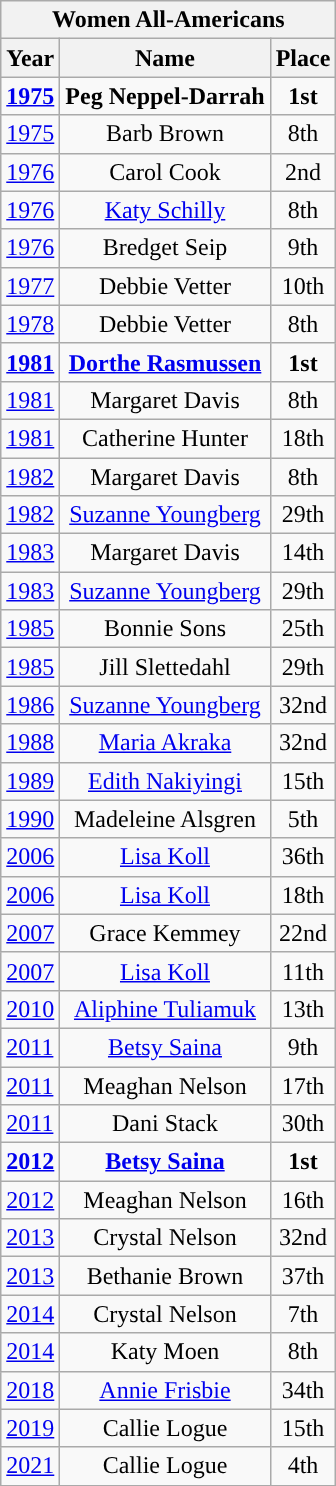<table class="wikitable">
<tr>
<th colspan="3">Women All-Americans</th>
</tr>
<tr>
<th scope="col">Year</th>
<th scope="col">Name</th>
<th scope="col">Place</th>
</tr>
<tr>
<td><strong><a href='#'>1975</a></strong></td>
<td style="text-align: center;"><strong>Peg Neppel-Darrah</strong></td>
<td style="text-align: center;"><strong>1st</strong></td>
</tr>
<tr>
<td><a href='#'>1975</a></td>
<td style="text-align: center;">Barb Brown</td>
<td style="text-align: center;">8th</td>
</tr>
<tr>
<td><a href='#'>1976</a></td>
<td style="text-align: center;">Carol Cook</td>
<td style="text-align: center;">2nd</td>
</tr>
<tr>
<td><a href='#'>1976</a></td>
<td style="text-align: center;"><a href='#'>Katy Schilly</a></td>
<td style="text-align: center;">8th</td>
</tr>
<tr>
<td><a href='#'>1976</a></td>
<td style="text-align: center;">Bredget Seip</td>
<td style="text-align: center;">9th</td>
</tr>
<tr>
<td><a href='#'>1977</a></td>
<td style="text-align: center;">Debbie Vetter</td>
<td style="text-align: center;">10th</td>
</tr>
<tr>
<td><a href='#'>1978</a></td>
<td style="text-align: center;">Debbie Vetter</td>
<td style="text-align: center;">8th</td>
</tr>
<tr>
<td><strong><a href='#'>1981</a></strong></td>
<td style="text-align: center;"><strong><a href='#'>Dorthe Rasmussen</a></strong></td>
<td style="text-align: center;"><strong>1st</strong></td>
</tr>
<tr>
<td><a href='#'>1981</a></td>
<td style="text-align: center;">Margaret Davis</td>
<td style="text-align: center;">8th</td>
</tr>
<tr>
<td><a href='#'>1981</a></td>
<td style="text-align: center;">Catherine Hunter</td>
<td style="text-align: center;">18th</td>
</tr>
<tr>
<td><a href='#'>1982</a></td>
<td style="text-align: center;">Margaret Davis</td>
<td style="text-align: center;">8th</td>
</tr>
<tr>
<td><a href='#'>1982</a></td>
<td style="text-align: center;"><a href='#'>Suzanne Youngberg</a></td>
<td style="text-align: center;">29th</td>
</tr>
<tr>
<td><a href='#'>1983</a></td>
<td style="text-align: center;">Margaret Davis</td>
<td style="text-align: center;">14th</td>
</tr>
<tr>
<td><a href='#'>1983</a></td>
<td style="text-align: center;"><a href='#'>Suzanne Youngberg</a></td>
<td style="text-align: center;">29th</td>
</tr>
<tr>
<td><a href='#'>1985</a></td>
<td style="text-align: center;">Bonnie Sons</td>
<td style="text-align: center;">25th</td>
</tr>
<tr>
<td><a href='#'>1985</a></td>
<td style="text-align: center;">Jill Slettedahl</td>
<td style="text-align: center;">29th</td>
</tr>
<tr>
<td><a href='#'>1986</a></td>
<td style="text-align: center;"><a href='#'>Suzanne Youngberg</a></td>
<td style="text-align: center;">32nd</td>
</tr>
<tr>
<td><a href='#'>1988</a></td>
<td style="text-align: center;"><a href='#'>Maria Akraka</a></td>
<td style="text-align: center;">32nd</td>
</tr>
<tr>
<td><a href='#'>1989</a></td>
<td style="text-align: center;"><a href='#'>Edith Nakiyingi</a></td>
<td style="text-align: center;">15th</td>
</tr>
<tr>
<td><a href='#'>1990</a></td>
<td style="text-align: center;">Madeleine Alsgren</td>
<td style="text-align: center;">5th</td>
</tr>
<tr>
<td><a href='#'>2006</a></td>
<td style="text-align: center;"><a href='#'>Lisa Koll</a></td>
<td style="text-align: center;">36th</td>
</tr>
<tr>
<td><a href='#'>2006</a></td>
<td style="text-align: center;"><a href='#'>Lisa Koll</a></td>
<td style="text-align: center;">18th</td>
</tr>
<tr>
<td><a href='#'>2007</a></td>
<td style="text-align: center;">Grace Kemmey</td>
<td style="text-align: center;">22nd</td>
</tr>
<tr>
<td><a href='#'>2007</a></td>
<td style="text-align: center;"><a href='#'>Lisa Koll</a></td>
<td style="text-align: center;">11th</td>
</tr>
<tr>
<td><a href='#'>2010</a></td>
<td style="text-align: center;"><a href='#'>Aliphine Tuliamuk</a></td>
<td style="text-align: center;">13th</td>
</tr>
<tr>
<td><a href='#'>2011</a></td>
<td style="text-align: center;"><a href='#'>Betsy Saina</a></td>
<td style="text-align: center;">9th</td>
</tr>
<tr>
<td><a href='#'>2011</a></td>
<td style="text-align: center;">Meaghan Nelson</td>
<td style="text-align: center;">17th</td>
</tr>
<tr>
<td><a href='#'>2011</a></td>
<td style="text-align: center;">Dani Stack</td>
<td style="text-align: center;">30th</td>
</tr>
<tr>
<td><strong><a href='#'>2012</a></strong></td>
<td style="text-align: center;"><strong><a href='#'>Betsy Saina</a></strong></td>
<td style="text-align: center;"><strong>1st</strong></td>
</tr>
<tr>
<td><a href='#'>2012</a></td>
<td style="text-align: center;">Meaghan Nelson</td>
<td style="text-align: center;">16th</td>
</tr>
<tr>
<td><a href='#'>2013</a></td>
<td style="text-align: center;">Crystal Nelson</td>
<td style="text-align: center;">32nd</td>
</tr>
<tr>
<td><a href='#'>2013</a></td>
<td style="text-align: center;">Bethanie Brown</td>
<td style="text-align: center;">37th</td>
</tr>
<tr>
<td><a href='#'>2014</a></td>
<td style="text-align: center;">Crystal Nelson</td>
<td style="text-align: center;">7th</td>
</tr>
<tr>
<td><a href='#'>2014</a></td>
<td style="text-align: center;">Katy Moen</td>
<td style="text-align: center;">8th</td>
</tr>
<tr>
<td><a href='#'>2018</a></td>
<td style="text-align: center;"><a href='#'>Annie Frisbie</a></td>
<td style="text-align: center;">34th</td>
</tr>
<tr>
<td><a href='#'>2019</a></td>
<td style="text-align: center;">Callie Logue</td>
<td style="text-align: center;">15th</td>
</tr>
<tr>
<td><a href='#'>2021</a></td>
<td style="text-align: center;">Callie Logue</td>
<td style="text-align: center;">4th</td>
</tr>
<tr>
</tr>
</table>
